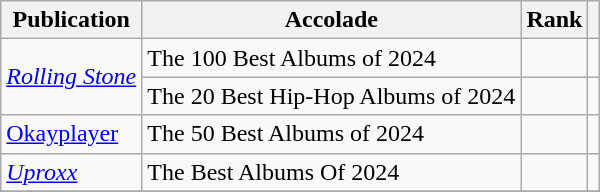<table class="wikitable sortable">
<tr>
<th>Publication</th>
<th>Accolade</th>
<th>Rank</th>
<th class="unsortable"></th>
</tr>
<tr>
<td rowspan="2"><em><a href='#'>Rolling Stone</a></em></td>
<td>The 100 Best Albums of 2024</td>
<td></td>
<td></td>
</tr>
<tr>
<td>The 20 Best Hip-Hop Albums of 2024</td>
<td></td>
<td></td>
</tr>
<tr>
<td><a href='#'>Okayplayer</a></td>
<td>The 50 Best Albums of 2024</td>
<td></td>
<td></td>
</tr>
<tr>
<td><em><a href='#'>Uproxx</a></em></td>
<td>The Best Albums Of 2024</td>
<td></td>
<td></td>
</tr>
<tr>
</tr>
</table>
